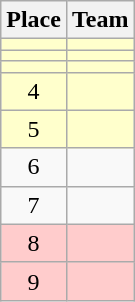<table class="wikitable">
<tr>
<th>Place</th>
<th>Team</th>
</tr>
<tr bgcolor=#ffffcc>
<td align=center></td>
<td></td>
</tr>
<tr bgcolor=#ffffcc>
<td align=center></td>
<td></td>
</tr>
<tr bgcolor=#ffffcc>
<td align=center></td>
<td></td>
</tr>
<tr bgcolor=#ffffcc>
<td align=center>4</td>
<td></td>
</tr>
<tr bgcolor=#ffffcc>
<td align=center>5</td>
<td></td>
</tr>
<tr>
<td align=center>6</td>
<td></td>
</tr>
<tr>
<td align=center>7</td>
<td></td>
</tr>
<tr bgcolor=#ffcccc>
<td align=center>8</td>
<td></td>
</tr>
<tr bgcolor=#ffcccc>
<td align=center>9</td>
<td></td>
</tr>
</table>
